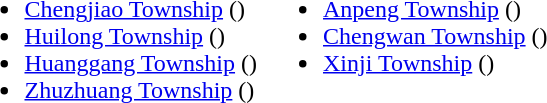<table>
<tr>
<td valign="top"><br><ul><li><a href='#'>Chengjiao Township</a> ()</li><li><a href='#'>Huilong Township</a> ()</li><li><a href='#'>Huanggang Township</a> ()</li><li><a href='#'>Zhuzhuang Township</a> ()</li></ul></td>
<td valign="top"><br><ul><li><a href='#'>Anpeng Township</a> ()</li><li><a href='#'>Chengwan Township</a> ()</li><li><a href='#'>Xinji Township</a> ()</li></ul></td>
</tr>
</table>
